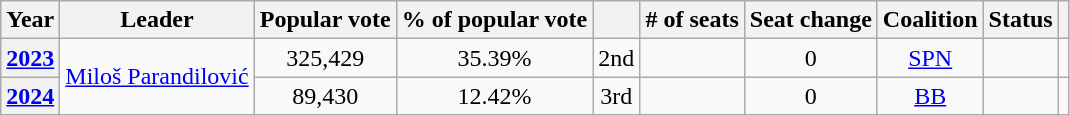<table class="wikitable" style="text-align:center">
<tr>
<th>Year</th>
<th>Leader</th>
<th>Popular vote</th>
<th>% of popular vote</th>
<th></th>
<th># of seats</th>
<th>Seat change</th>
<th>Coalition</th>
<th>Status</th>
<th></th>
</tr>
<tr>
<th><a href='#'>2023</a></th>
<td rowspan="2"><a href='#'>Miloš Parandilović</a></td>
<td>325,429</td>
<td>35.39%</td>
<td> 2nd</td>
<td></td>
<td> 0</td>
<td><a href='#'>SPN</a></td>
<td></td>
<td></td>
</tr>
<tr>
<th><a href='#'>2024</a></th>
<td>89,430</td>
<td>12.42%</td>
<td> 3rd</td>
<td></td>
<td> 0</td>
<td><a href='#'>BB</a></td>
<td></td>
<td></td>
</tr>
</table>
